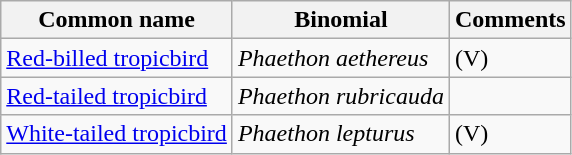<table class="wikitable">
<tr>
<th>Common name</th>
<th>Binomial</th>
<th>Comments</th>
</tr>
<tr>
<td><a href='#'>Red-billed tropicbird</a></td>
<td><em>Phaethon aethereus</em></td>
<td>(V)</td>
</tr>
<tr>
<td><a href='#'>Red-tailed tropicbird</a></td>
<td><em>Phaethon rubricauda</em></td>
<td></td>
</tr>
<tr>
<td><a href='#'>White-tailed tropicbird</a></td>
<td><em>Phaethon lepturus</em></td>
<td>(V)</td>
</tr>
</table>
